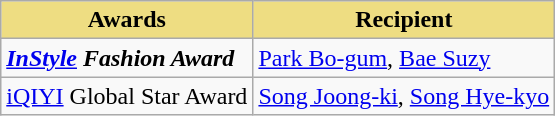<table class="wikitable" align="center">
<tr>
<th style="background:#EEDD82;" align="center">Awards</th>
<th style="background:#EEDD82;" align="center">Recipient</th>
</tr>
<tr>
<td><strong><em><a href='#'>InStyle</a><em> Fashion Award<strong></td>
<td><a href='#'>Park Bo-gum</a>, <a href='#'>Bae Suzy</a></td>
</tr>
<tr>
<td></strong><a href='#'>iQIYI</a> Global Star Award<strong></td>
<td><a href='#'>Song Joong-ki</a>, <a href='#'>Song Hye-kyo</a></td>
</tr>
</table>
